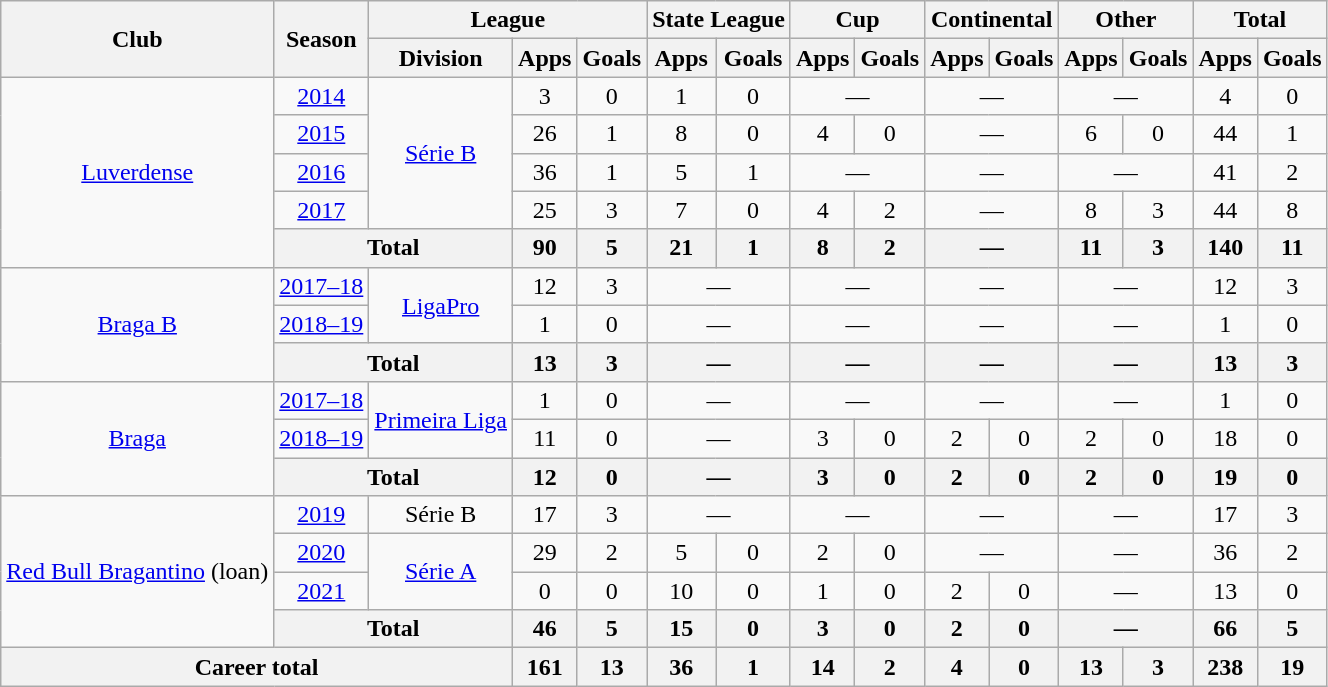<table class="wikitable" style="text-align: center;">
<tr>
<th rowspan="2">Club</th>
<th rowspan="2">Season</th>
<th colspan="3">League</th>
<th colspan="2">State League</th>
<th colspan="2">Cup</th>
<th colspan="2">Continental</th>
<th colspan="2">Other</th>
<th colspan="2">Total</th>
</tr>
<tr>
<th>Division</th>
<th>Apps</th>
<th>Goals</th>
<th>Apps</th>
<th>Goals</th>
<th>Apps</th>
<th>Goals</th>
<th>Apps</th>
<th>Goals</th>
<th>Apps</th>
<th>Goals</th>
<th>Apps</th>
<th>Goals</th>
</tr>
<tr>
<td rowspan="5" valign="center"><a href='#'>Luverdense</a></td>
<td><a href='#'>2014</a></td>
<td rowspan="4"><a href='#'>Série B</a></td>
<td>3</td>
<td>0</td>
<td>1</td>
<td>0</td>
<td colspan="2">—</td>
<td colspan="2">—</td>
<td colspan="2">—</td>
<td>4</td>
<td>0</td>
</tr>
<tr>
<td><a href='#'>2015</a></td>
<td>26</td>
<td>1</td>
<td>8</td>
<td>0</td>
<td>4</td>
<td>0</td>
<td colspan="2">—</td>
<td>6</td>
<td>0</td>
<td>44</td>
<td>1</td>
</tr>
<tr>
<td><a href='#'>2016</a></td>
<td>36</td>
<td>1</td>
<td>5</td>
<td>1</td>
<td colspan="2">—</td>
<td colspan="2">—</td>
<td colspan="2">—</td>
<td>41</td>
<td>2</td>
</tr>
<tr>
<td><a href='#'>2017</a></td>
<td>25</td>
<td>3</td>
<td>7</td>
<td>0</td>
<td>4</td>
<td>2</td>
<td colspan="2">—</td>
<td>8</td>
<td>3</td>
<td>44</td>
<td>8</td>
</tr>
<tr>
<th colspan="2">Total</th>
<th>90</th>
<th>5</th>
<th>21</th>
<th>1</th>
<th>8</th>
<th>2</th>
<th colspan="2">—</th>
<th>11</th>
<th>3</th>
<th>140</th>
<th>11</th>
</tr>
<tr>
<td rowspan="3" valign="center"><a href='#'>Braga B</a></td>
<td><a href='#'>2017–18</a></td>
<td rowspan="2"><a href='#'>LigaPro</a></td>
<td>12</td>
<td>3</td>
<td colspan="2">—</td>
<td colspan="2">—</td>
<td colspan="2">—</td>
<td colspan="2">—</td>
<td>12</td>
<td>3</td>
</tr>
<tr>
<td><a href='#'>2018–19</a></td>
<td>1</td>
<td>0</td>
<td colspan="2">—</td>
<td colspan="2">—</td>
<td colspan="2">—</td>
<td colspan="2">—</td>
<td>1</td>
<td>0</td>
</tr>
<tr>
<th colspan="2">Total</th>
<th>13</th>
<th>3</th>
<th colspan="2">—</th>
<th colspan="2">—</th>
<th colspan="2">—</th>
<th colspan="2">—</th>
<th>13</th>
<th>3</th>
</tr>
<tr>
<td rowspan="3" valign="center"><a href='#'>Braga</a></td>
<td><a href='#'>2017–18</a></td>
<td rowspan="2"><a href='#'>Primeira Liga</a></td>
<td>1</td>
<td>0</td>
<td colspan="2">—</td>
<td colspan="2">—</td>
<td colspan="2">—</td>
<td colspan="2">—</td>
<td>1</td>
<td>0</td>
</tr>
<tr>
<td><a href='#'>2018–19</a></td>
<td>11</td>
<td>0</td>
<td colspan="2">—</td>
<td>3</td>
<td>0</td>
<td>2</td>
<td>0</td>
<td>2</td>
<td>0</td>
<td>18</td>
<td>0</td>
</tr>
<tr>
<th colspan="2">Total</th>
<th>12</th>
<th>0</th>
<th colspan="2">—</th>
<th>3</th>
<th>0</th>
<th>2</th>
<th>0</th>
<th>2</th>
<th>0</th>
<th>19</th>
<th>0</th>
</tr>
<tr>
<td rowspan="4" valign="center"><a href='#'>Red Bull Bragantino</a> (loan)</td>
<td><a href='#'>2019</a></td>
<td>Série B</td>
<td>17</td>
<td>3</td>
<td colspan="2">—</td>
<td colspan="2">—</td>
<td colspan="2">—</td>
<td colspan="2">—</td>
<td>17</td>
<td>3</td>
</tr>
<tr>
<td><a href='#'>2020</a></td>
<td rowspan="2"><a href='#'>Série A</a></td>
<td>29</td>
<td>2</td>
<td>5</td>
<td>0</td>
<td>2</td>
<td>0</td>
<td colspan="2">—</td>
<td colspan="2">—</td>
<td>36</td>
<td>2</td>
</tr>
<tr>
<td><a href='#'>2021</a></td>
<td>0</td>
<td>0</td>
<td>10</td>
<td>0</td>
<td>1</td>
<td>0</td>
<td>2</td>
<td>0</td>
<td colspan="2">—</td>
<td>13</td>
<td>0</td>
</tr>
<tr>
<th colspan="2">Total</th>
<th>46</th>
<th>5</th>
<th>15</th>
<th>0</th>
<th>3</th>
<th>0</th>
<th>2</th>
<th>0</th>
<th colspan="2">—</th>
<th>66</th>
<th>5</th>
</tr>
<tr>
<th colspan="3"><strong>Career total</strong></th>
<th>161</th>
<th>13</th>
<th>36</th>
<th>1</th>
<th>14</th>
<th>2</th>
<th>4</th>
<th>0</th>
<th>13</th>
<th>3</th>
<th>238</th>
<th>19</th>
</tr>
</table>
